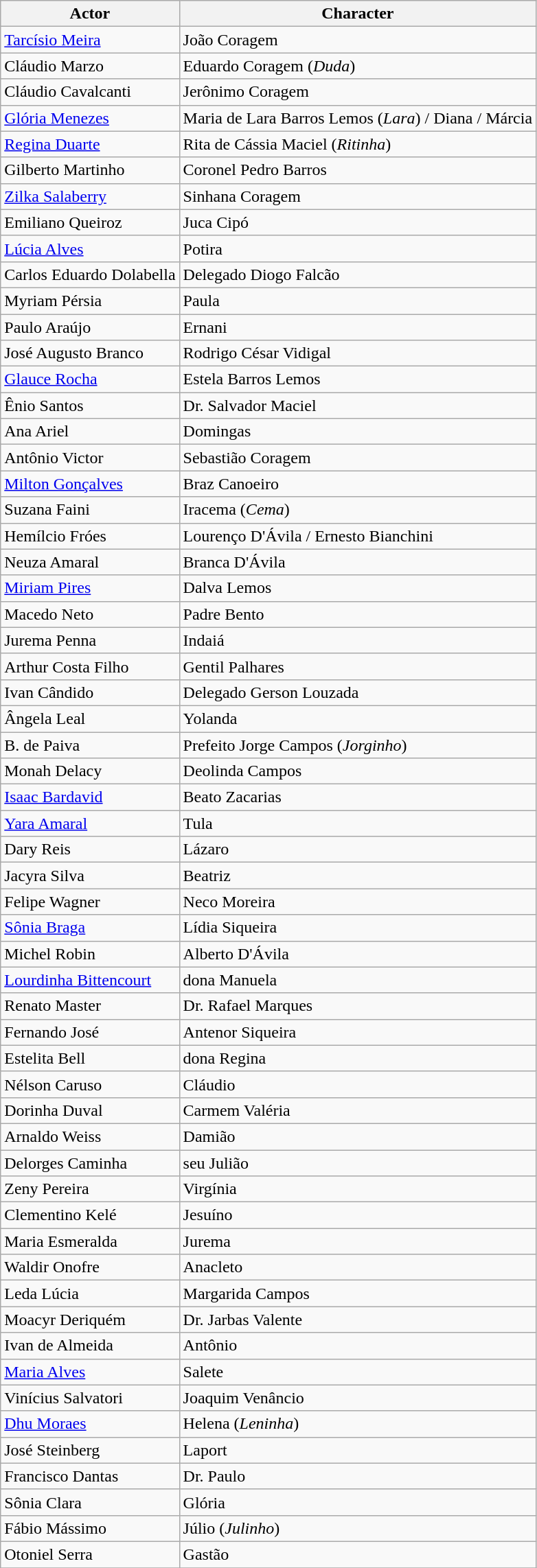<table class="wikitable sortable">
<tr>
<th>Actor</th>
<th>Character</th>
</tr>
<tr>
<td><a href='#'>Tarcísio Meira</a></td>
<td>João Coragem</td>
</tr>
<tr>
<td>Cláudio Marzo</td>
<td>Eduardo Coragem (<em>Duda</em>)</td>
</tr>
<tr>
<td>Cláudio Cavalcanti</td>
<td>Jerônimo Coragem</td>
</tr>
<tr>
<td><a href='#'>Glória Menezes</a></td>
<td>Maria de Lara Barros Lemos (<em>Lara</em>) / Diana / Márcia</td>
</tr>
<tr>
<td><a href='#'>Regina Duarte</a></td>
<td>Rita de Cássia Maciel (<em>Ritinha</em>)</td>
</tr>
<tr>
<td>Gilberto Martinho</td>
<td>Coronel Pedro Barros</td>
</tr>
<tr>
<td><a href='#'>Zilka Salaberry</a></td>
<td>Sinhana Coragem</td>
</tr>
<tr>
<td>Emiliano Queiroz</td>
<td>Juca Cipó</td>
</tr>
<tr>
<td><a href='#'>Lúcia Alves</a></td>
<td>Potira</td>
</tr>
<tr>
<td>Carlos Eduardo Dolabella</td>
<td>Delegado Diogo Falcão</td>
</tr>
<tr>
<td>Myriam Pérsia</td>
<td>Paula</td>
</tr>
<tr>
<td>Paulo Araújo</td>
<td>Ernani</td>
</tr>
<tr>
<td>José Augusto Branco</td>
<td>Rodrigo César Vidigal</td>
</tr>
<tr>
<td><a href='#'>Glauce Rocha</a></td>
<td>Estela Barros Lemos</td>
</tr>
<tr>
<td>Ênio Santos</td>
<td>Dr. Salvador Maciel</td>
</tr>
<tr>
<td>Ana Ariel</td>
<td>Domingas</td>
</tr>
<tr>
<td>Antônio Victor</td>
<td>Sebastião Coragem</td>
</tr>
<tr>
<td><a href='#'>Milton Gonçalves</a></td>
<td>Braz Canoeiro</td>
</tr>
<tr>
<td>Suzana Faini</td>
<td>Iracema (<em>Cema</em>)</td>
</tr>
<tr>
<td>Hemílcio Fróes</td>
<td>Lourenço D'Ávila / Ernesto Bianchini</td>
</tr>
<tr>
<td>Neuza Amaral</td>
<td>Branca D'Ávila</td>
</tr>
<tr>
<td><a href='#'>Miriam Pires</a></td>
<td>Dalva Lemos</td>
</tr>
<tr>
<td>Macedo Neto</td>
<td>Padre Bento</td>
</tr>
<tr>
<td>Jurema Penna</td>
<td>Indaiá</td>
</tr>
<tr>
<td>Arthur Costa Filho</td>
<td>Gentil Palhares</td>
</tr>
<tr>
<td>Ivan Cândido</td>
<td>Delegado Gerson Louzada</td>
</tr>
<tr>
<td>Ângela Leal</td>
<td>Yolanda</td>
</tr>
<tr>
<td>B. de Paiva</td>
<td>Prefeito Jorge Campos (<em>Jorginho</em>)</td>
</tr>
<tr>
<td>Monah Delacy</td>
<td>Deolinda Campos</td>
</tr>
<tr>
<td><a href='#'>Isaac Bardavid</a></td>
<td>Beato Zacarias</td>
</tr>
<tr>
<td><a href='#'>Yara Amaral</a></td>
<td>Tula</td>
</tr>
<tr>
<td>Dary Reis</td>
<td>Lázaro</td>
</tr>
<tr>
<td>Jacyra Silva</td>
<td>Beatriz</td>
</tr>
<tr>
<td>Felipe Wagner</td>
<td>Neco Moreira</td>
</tr>
<tr>
<td><a href='#'>Sônia Braga</a></td>
<td>Lídia Siqueira</td>
</tr>
<tr>
<td>Michel Robin</td>
<td>Alberto D'Ávila</td>
</tr>
<tr>
<td><a href='#'>Lourdinha Bittencourt</a></td>
<td>dona Manuela</td>
</tr>
<tr>
<td>Renato Master</td>
<td>Dr. Rafael Marques</td>
</tr>
<tr>
<td>Fernando José</td>
<td>Antenor Siqueira</td>
</tr>
<tr>
<td>Estelita Bell</td>
<td>dona Regina</td>
</tr>
<tr>
<td>Nélson Caruso</td>
<td>Cláudio</td>
</tr>
<tr>
<td>Dorinha Duval</td>
<td>Carmem Valéria</td>
</tr>
<tr>
<td>Arnaldo Weiss</td>
<td>Damião</td>
</tr>
<tr>
<td>Delorges Caminha</td>
<td>seu Julião</td>
</tr>
<tr>
<td>Zeny Pereira</td>
<td>Virgínia</td>
</tr>
<tr>
<td>Clementino Kelé</td>
<td>Jesuíno</td>
</tr>
<tr>
<td>Maria Esmeralda</td>
<td>Jurema</td>
</tr>
<tr>
<td>Waldir Onofre</td>
<td>Anacleto</td>
</tr>
<tr>
<td>Leda Lúcia</td>
<td>Margarida Campos</td>
</tr>
<tr>
<td>Moacyr Deriquém</td>
<td>Dr. Jarbas Valente</td>
</tr>
<tr>
<td>Ivan de Almeida</td>
<td>Antônio</td>
</tr>
<tr>
<td><a href='#'>Maria Alves</a></td>
<td>Salete</td>
</tr>
<tr>
<td>Vinícius Salvatori</td>
<td>Joaquim Venâncio</td>
</tr>
<tr>
<td><a href='#'>Dhu Moraes</a></td>
<td>Helena (<em>Leninha</em>)</td>
</tr>
<tr>
<td>José Steinberg</td>
<td>Laport</td>
</tr>
<tr>
<td>Francisco Dantas</td>
<td>Dr. Paulo</td>
</tr>
<tr>
<td>Sônia Clara</td>
<td>Glória</td>
</tr>
<tr>
<td>Fábio Mássimo</td>
<td>Júlio (<em>Julinho</em>)</td>
</tr>
<tr>
<td>Otoniel Serra</td>
<td>Gastão</td>
</tr>
<tr>
</tr>
</table>
